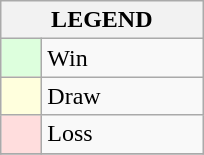<table class="wikitable" border="1">
<tr>
<th colspan="2">LEGEND</th>
</tr>
<tr>
<td style="background:#ddffdd;" width=20> </td>
<td width=100>Win</td>
</tr>
<tr>
<td style="background:#ffffdd"  width=20> </td>
<td width=100>Draw</td>
</tr>
<tr>
<td style="background:#ffdddd;" width=20> </td>
<td width=100>Loss</td>
</tr>
<tr>
</tr>
</table>
